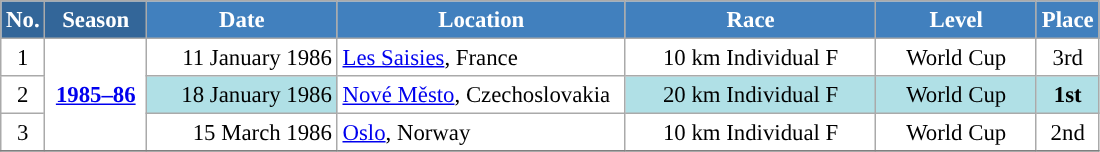<table class="wikitable sortable" style="font-size:95%; text-align:center; border:grey solid 1px; border-collapse:collapse; background:#ffffff;">
<tr style="background:#efefef;">
<th style="background-color:#369; color:white;">No.</th>
<th style="background-color:#369; color:white;">Season</th>
<th style="background-color:#4180be; color:white; width:120px;">Date</th>
<th style="background-color:#4180be; color:white; width:185px;">Location</th>
<th style="background-color:#4180be; color:white; width:160px;">Race</th>
<th style="background-color:#4180be; color:white; width:100px;">Level</th>
<th style="background-color:#4180be; color:white;">Place</th>
</tr>
<tr>
<td align=center>1</td>
<td rowspan=3 align=center><strong> <a href='#'>1985–86</a> </strong></td>
<td align=right>11 January 1986</td>
<td align=left> <a href='#'>Les Saisies</a>, France</td>
<td>10 km Individual F</td>
<td>World Cup</td>
<td>3rd</td>
</tr>
<tr>
<td align=center>2</td>
<td bgcolor="#BOEOE6" align=right>18 January 1986</td>
<td align=left> <a href='#'>Nové Město</a>, Czechoslovakia</td>
<td bgcolor="#BOEOE6">20 km Individual F</td>
<td bgcolor="#BOEOE6">World Cup</td>
<td bgcolor="#BOEOE6"><strong>1st</strong></td>
</tr>
<tr>
<td align=center>3</td>
<td align=right>15 March 1986</td>
<td align=left> <a href='#'>Oslo</a>, Norway</td>
<td>10 km Individual F</td>
<td>World Cup</td>
<td>2nd</td>
</tr>
<tr>
</tr>
</table>
